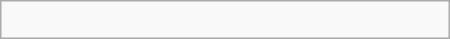<table class="wikitable" border="1" width=300px align="right">
<tr>
<td><br></td>
</tr>
</table>
